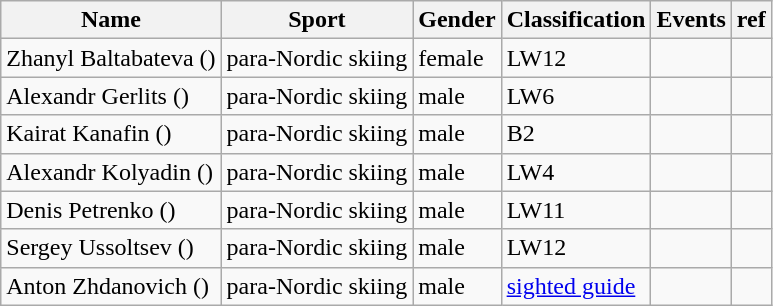<table class="wikitable">
<tr>
<th>Name</th>
<th>Sport</th>
<th>Gender</th>
<th>Classification</th>
<th>Events</th>
<th>ref</th>
</tr>
<tr>
<td>Zhanyl Baltabateva  ()</td>
<td>para-Nordic skiing</td>
<td>female</td>
<td>LW12</td>
<td></td>
<td></td>
</tr>
<tr>
<td>Alexandr Gerlits  ()</td>
<td>para-Nordic skiing</td>
<td>male</td>
<td>LW6</td>
<td></td>
<td></td>
</tr>
<tr>
<td>Kairat Kanafin  ()</td>
<td>para-Nordic skiing</td>
<td>male</td>
<td>B2</td>
<td></td>
<td></td>
</tr>
<tr>
<td>Alexandr Kolyadin  ()</td>
<td>para-Nordic skiing</td>
<td>male</td>
<td>LW4</td>
<td></td>
<td></td>
</tr>
<tr>
<td>Denis Petrenko ()</td>
<td>para-Nordic skiing</td>
<td>male</td>
<td>LW11</td>
<td></td>
<td></td>
</tr>
<tr>
<td>Sergey Ussoltsev  ()</td>
<td>para-Nordic skiing</td>
<td>male</td>
<td>LW12</td>
<td></td>
<td></td>
</tr>
<tr>
<td>Anton Zhdanovich  ()</td>
<td>para-Nordic skiing</td>
<td>male</td>
<td><a href='#'>sighted guide</a></td>
<td></td>
<td></td>
</tr>
</table>
